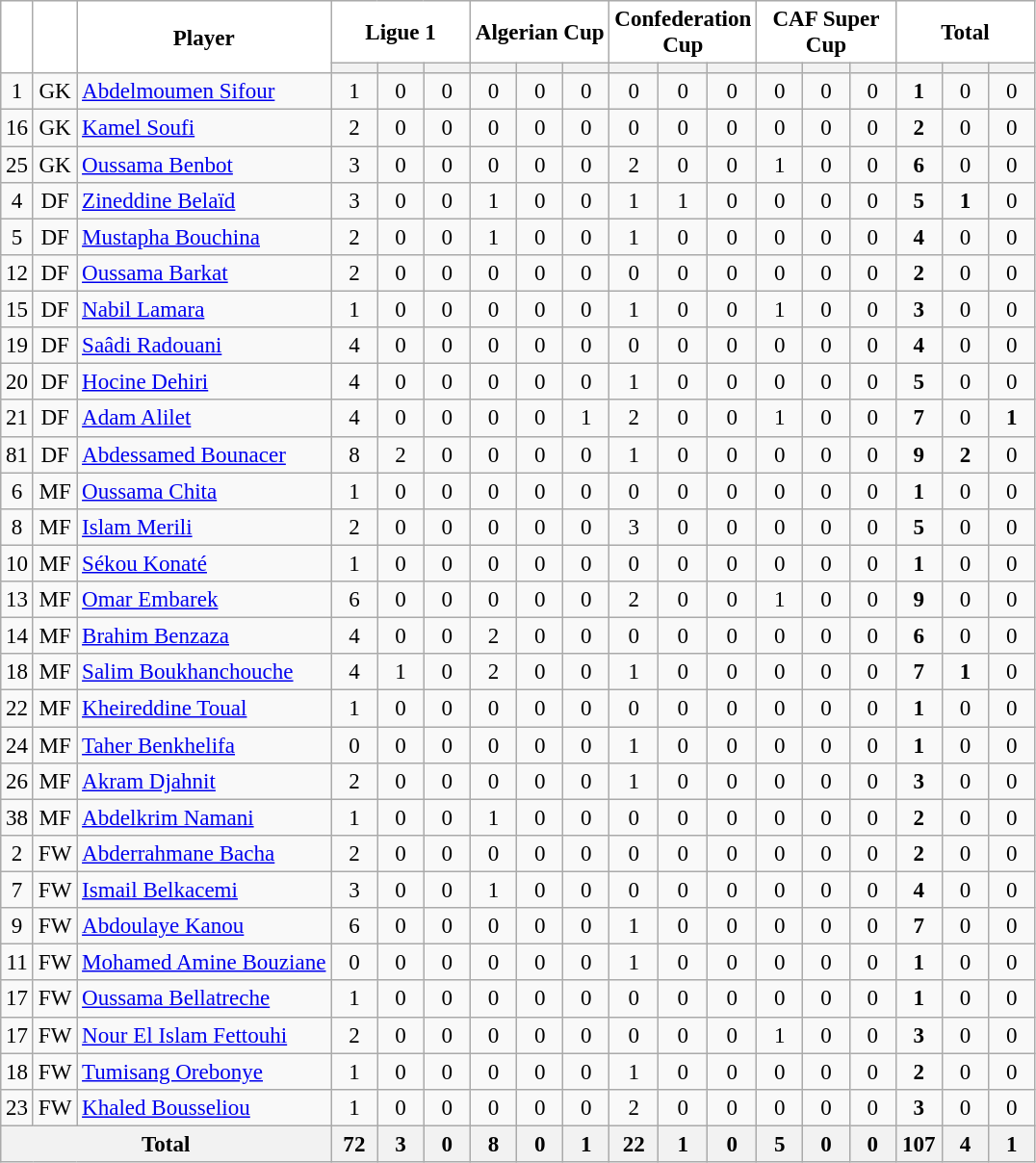<table class="wikitable sortable nowrap" style="font-size: 96%; text-align: center;">
<tr>
<th rowspan="2" style="background:white; color:black; text-align:center;"></th>
<th rowspan="2" style="background:white; color:black; text-align:center;"></th>
<th rowspan="2" style="background:white; color:black; text-align:center;">Player</th>
<th colspan="3" style="background:white; color:black; text-align:center;">Ligue 1</th>
<th colspan="3" style="background:white; color:black; text-align:center;">Algerian Cup</th>
<th colspan="3" style="background:white; color:black; text-align:center;">Confederation Cup</th>
<th colspan="3" style="background:white; color:black; text-align:center;">CAF Super Cup</th>
<th colspan="3" style="background:white; color:black; text-align:center;">Total</th>
</tr>
<tr>
<th width=25></th>
<th width=25></th>
<th width=25></th>
<th width=25></th>
<th width=25></th>
<th width=25></th>
<th width=25></th>
<th width=25></th>
<th width=25></th>
<th width=25></th>
<th width=25></th>
<th width=25></th>
<th width=25></th>
<th width=25></th>
<th width=25></th>
</tr>
<tr>
<td>1</td>
<td>GK</td>
<td style="text-align:left"> <a href='#'>Abdelmoumen Sifour</a></td>
<td>1</td>
<td>0</td>
<td>0</td>
<td>0</td>
<td>0</td>
<td>0</td>
<td>0</td>
<td>0</td>
<td>0</td>
<td>0</td>
<td>0</td>
<td>0</td>
<td><strong>1</strong></td>
<td>0</td>
<td>0</td>
</tr>
<tr>
<td>16</td>
<td>GK</td>
<td style="text-align:left"> <a href='#'>Kamel Soufi</a></td>
<td>2</td>
<td>0</td>
<td>0</td>
<td>0</td>
<td>0</td>
<td>0</td>
<td>0</td>
<td>0</td>
<td>0</td>
<td>0</td>
<td>0</td>
<td>0</td>
<td><strong>2</strong></td>
<td>0</td>
<td>0</td>
</tr>
<tr>
<td>25</td>
<td>GK</td>
<td style="text-align:left"> <a href='#'>Oussama Benbot</a></td>
<td>3</td>
<td>0</td>
<td>0</td>
<td>0</td>
<td>0</td>
<td>0</td>
<td>2</td>
<td>0</td>
<td>0</td>
<td>1</td>
<td>0</td>
<td>0</td>
<td><strong>6</strong></td>
<td>0</td>
<td>0</td>
</tr>
<tr>
<td>4</td>
<td>DF</td>
<td style="text-align:left"> <a href='#'>Zineddine Belaïd</a></td>
<td>3</td>
<td>0</td>
<td>0</td>
<td>1</td>
<td>0</td>
<td>0</td>
<td>1</td>
<td>1</td>
<td>0</td>
<td>0</td>
<td>0</td>
<td>0</td>
<td><strong>5</strong></td>
<td><strong>1</strong></td>
<td>0</td>
</tr>
<tr>
<td>5</td>
<td>DF</td>
<td style="text-align:left"> <a href='#'>Mustapha Bouchina</a></td>
<td>2</td>
<td>0</td>
<td>0</td>
<td>1</td>
<td>0</td>
<td>0</td>
<td>1</td>
<td>0</td>
<td>0</td>
<td>0</td>
<td>0</td>
<td>0</td>
<td><strong>4</strong></td>
<td>0</td>
<td>0</td>
</tr>
<tr>
<td>12</td>
<td>DF</td>
<td style="text-align:left"> <a href='#'>Oussama Barkat</a></td>
<td>2</td>
<td>0</td>
<td>0</td>
<td>0</td>
<td>0</td>
<td>0</td>
<td>0</td>
<td>0</td>
<td>0</td>
<td>0</td>
<td>0</td>
<td>0</td>
<td><strong>2</strong></td>
<td>0</td>
<td>0</td>
</tr>
<tr>
<td>15</td>
<td>DF</td>
<td style="text-align:left"> <a href='#'>Nabil Lamara</a></td>
<td>1</td>
<td>0</td>
<td>0</td>
<td>0</td>
<td>0</td>
<td>0</td>
<td>1</td>
<td>0</td>
<td>0</td>
<td>1</td>
<td>0</td>
<td>0</td>
<td><strong>3</strong></td>
<td>0</td>
<td>0</td>
</tr>
<tr>
<td>19</td>
<td>DF</td>
<td style="text-align:left"> <a href='#'>Saâdi Radouani</a></td>
<td>4</td>
<td>0</td>
<td>0</td>
<td>0</td>
<td>0</td>
<td>0</td>
<td>0</td>
<td>0</td>
<td>0</td>
<td>0</td>
<td>0</td>
<td>0</td>
<td><strong>4</strong></td>
<td>0</td>
<td>0</td>
</tr>
<tr>
<td>20</td>
<td>DF</td>
<td style="text-align:left"> <a href='#'>Hocine Dehiri</a></td>
<td>4</td>
<td>0</td>
<td>0</td>
<td>0</td>
<td>0</td>
<td>0</td>
<td>1</td>
<td>0</td>
<td>0</td>
<td>0</td>
<td>0</td>
<td>0</td>
<td><strong>5</strong></td>
<td>0</td>
<td>0</td>
</tr>
<tr>
<td>21</td>
<td>DF</td>
<td style="text-align:left"> <a href='#'>Adam Alilet</a></td>
<td>4</td>
<td>0</td>
<td>0</td>
<td>0</td>
<td>0</td>
<td>1</td>
<td>2</td>
<td>0</td>
<td>0</td>
<td>1</td>
<td>0</td>
<td>0</td>
<td><strong>7</strong></td>
<td>0</td>
<td><strong>1</strong></td>
</tr>
<tr>
<td>81</td>
<td>DF</td>
<td style="text-align:left"> <a href='#'>Abdessamed Bounacer</a></td>
<td>8</td>
<td>2</td>
<td>0</td>
<td>0</td>
<td>0</td>
<td>0</td>
<td>1</td>
<td>0</td>
<td>0</td>
<td>0</td>
<td>0</td>
<td>0</td>
<td><strong>9</strong></td>
<td><strong>2</strong></td>
<td>0</td>
</tr>
<tr>
<td>6</td>
<td>MF</td>
<td style="text-align:left"> <a href='#'>Oussama Chita</a></td>
<td>1</td>
<td>0</td>
<td>0</td>
<td>0</td>
<td>0</td>
<td>0</td>
<td>0</td>
<td>0</td>
<td>0</td>
<td>0</td>
<td>0</td>
<td>0</td>
<td><strong>1</strong></td>
<td>0</td>
<td>0</td>
</tr>
<tr>
<td>8</td>
<td>MF</td>
<td style="text-align:left"> <a href='#'>Islam Merili</a></td>
<td>2</td>
<td>0</td>
<td>0</td>
<td>0</td>
<td>0</td>
<td>0</td>
<td>3</td>
<td>0</td>
<td>0</td>
<td>0</td>
<td>0</td>
<td>0</td>
<td><strong>5</strong></td>
<td>0</td>
<td>0</td>
</tr>
<tr>
<td>10</td>
<td>MF</td>
<td style="text-align:left"> <a href='#'>Sékou Konaté</a></td>
<td>1</td>
<td>0</td>
<td>0</td>
<td>0</td>
<td>0</td>
<td>0</td>
<td>0</td>
<td>0</td>
<td>0</td>
<td>0</td>
<td>0</td>
<td>0</td>
<td><strong>1</strong></td>
<td>0</td>
<td>0</td>
</tr>
<tr>
<td>13</td>
<td>MF</td>
<td style="text-align:left"> <a href='#'>Omar Embarek</a></td>
<td>6</td>
<td>0</td>
<td>0</td>
<td>0</td>
<td>0</td>
<td>0</td>
<td>2</td>
<td>0</td>
<td>0</td>
<td>1</td>
<td>0</td>
<td>0</td>
<td><strong>9</strong></td>
<td>0</td>
<td>0</td>
</tr>
<tr>
<td>14</td>
<td>MF</td>
<td style="text-align:left"> <a href='#'>Brahim Benzaza</a></td>
<td>4</td>
<td>0</td>
<td>0</td>
<td>2</td>
<td>0</td>
<td>0</td>
<td>0</td>
<td>0</td>
<td>0</td>
<td>0</td>
<td>0</td>
<td>0</td>
<td><strong>6</strong></td>
<td>0</td>
<td>0</td>
</tr>
<tr>
<td>18</td>
<td>MF</td>
<td style="text-align:left"> <a href='#'>Salim Boukhanchouche</a></td>
<td>4</td>
<td>1</td>
<td>0</td>
<td>2</td>
<td>0</td>
<td>0</td>
<td>1</td>
<td>0</td>
<td>0</td>
<td>0</td>
<td>0</td>
<td>0</td>
<td><strong>7</strong></td>
<td><strong>1</strong></td>
<td>0</td>
</tr>
<tr>
<td>22</td>
<td>MF</td>
<td style="text-align:left"> <a href='#'>Kheireddine Toual</a></td>
<td>1</td>
<td>0</td>
<td>0</td>
<td>0</td>
<td>0</td>
<td>0</td>
<td>0</td>
<td>0</td>
<td>0</td>
<td>0</td>
<td>0</td>
<td>0</td>
<td><strong>1</strong></td>
<td>0</td>
<td>0</td>
</tr>
<tr>
<td>24</td>
<td>MF</td>
<td style="text-align:left"> <a href='#'>Taher Benkhelifa</a></td>
<td>0</td>
<td>0</td>
<td>0</td>
<td>0</td>
<td>0</td>
<td>0</td>
<td>1</td>
<td>0</td>
<td>0</td>
<td>0</td>
<td>0</td>
<td>0</td>
<td><strong>1</strong></td>
<td>0</td>
<td>0</td>
</tr>
<tr>
<td>26</td>
<td>MF</td>
<td style="text-align:left"> <a href='#'>Akram Djahnit</a></td>
<td>2</td>
<td>0</td>
<td>0</td>
<td>0</td>
<td>0</td>
<td>0</td>
<td>1</td>
<td>0</td>
<td>0</td>
<td>0</td>
<td>0</td>
<td>0</td>
<td><strong>3</strong></td>
<td>0</td>
<td>0</td>
</tr>
<tr>
<td>38</td>
<td>MF</td>
<td style="text-align:left"> <a href='#'>Abdelkrim Namani</a></td>
<td>1</td>
<td>0</td>
<td>0</td>
<td>1</td>
<td>0</td>
<td>0</td>
<td>0</td>
<td>0</td>
<td>0</td>
<td>0</td>
<td>0</td>
<td>0</td>
<td><strong>2</strong></td>
<td>0</td>
<td>0</td>
</tr>
<tr>
<td>2</td>
<td>FW</td>
<td style="text-align:left"> <a href='#'>Abderrahmane Bacha</a></td>
<td>2</td>
<td>0</td>
<td>0</td>
<td>0</td>
<td>0</td>
<td>0</td>
<td>0</td>
<td>0</td>
<td>0</td>
<td>0</td>
<td>0</td>
<td>0</td>
<td><strong>2</strong></td>
<td>0</td>
<td>0</td>
</tr>
<tr>
<td>7</td>
<td>FW</td>
<td style="text-align:left"> <a href='#'>Ismail Belkacemi</a></td>
<td>3</td>
<td>0</td>
<td>0</td>
<td>1</td>
<td>0</td>
<td>0</td>
<td>0</td>
<td>0</td>
<td>0</td>
<td>0</td>
<td>0</td>
<td>0</td>
<td><strong>4</strong></td>
<td>0</td>
<td>0</td>
</tr>
<tr>
<td>9</td>
<td>FW</td>
<td style="text-align:left"> <a href='#'>Abdoulaye Kanou</a></td>
<td>6</td>
<td>0</td>
<td>0</td>
<td>0</td>
<td>0</td>
<td>0</td>
<td>1</td>
<td>0</td>
<td>0</td>
<td>0</td>
<td>0</td>
<td>0</td>
<td><strong>7</strong></td>
<td>0</td>
<td>0</td>
</tr>
<tr>
<td>11</td>
<td>FW</td>
<td style="text-align:left"> <a href='#'>Mohamed Amine Bouziane</a></td>
<td>0</td>
<td>0</td>
<td>0</td>
<td>0</td>
<td>0</td>
<td>0</td>
<td>1</td>
<td>0</td>
<td>0</td>
<td>0</td>
<td>0</td>
<td>0</td>
<td><strong>1</strong></td>
<td>0</td>
<td>0</td>
</tr>
<tr>
<td>17</td>
<td>FW</td>
<td style="text-align:left"> <a href='#'>Oussama Bellatreche</a></td>
<td>1</td>
<td>0</td>
<td>0</td>
<td>0</td>
<td>0</td>
<td>0</td>
<td>0</td>
<td>0</td>
<td>0</td>
<td>0</td>
<td>0</td>
<td>0</td>
<td><strong>1</strong></td>
<td>0</td>
<td>0</td>
</tr>
<tr>
<td>17</td>
<td>FW</td>
<td style="text-align:left"> <a href='#'>Nour El Islam Fettouhi</a></td>
<td>2</td>
<td>0</td>
<td>0</td>
<td>0</td>
<td>0</td>
<td>0</td>
<td>0</td>
<td>0</td>
<td>0</td>
<td>1</td>
<td>0</td>
<td>0</td>
<td><strong>3</strong></td>
<td>0</td>
<td>0</td>
</tr>
<tr>
<td>18</td>
<td>FW</td>
<td style="text-align:left"> <a href='#'>Tumisang Orebonye</a></td>
<td>1</td>
<td>0</td>
<td>0</td>
<td>0</td>
<td>0</td>
<td>0</td>
<td>1</td>
<td>0</td>
<td>0</td>
<td>0</td>
<td>0</td>
<td>0</td>
<td><strong>2</strong></td>
<td>0</td>
<td>0</td>
</tr>
<tr>
<td>23</td>
<td>FW</td>
<td style="text-align:left"> <a href='#'>Khaled Bousseliou</a></td>
<td>1</td>
<td>0</td>
<td>0</td>
<td>0</td>
<td>0</td>
<td>0</td>
<td>2</td>
<td>0</td>
<td>0</td>
<td>0</td>
<td>0</td>
<td>0</td>
<td><strong>3</strong></td>
<td>0</td>
<td>0</td>
</tr>
<tr>
<th colspan="3">Total</th>
<th>72</th>
<th>3</th>
<th>0</th>
<th>8</th>
<th>0</th>
<th>1</th>
<th>22</th>
<th>1</th>
<th>0</th>
<th>5</th>
<th>0</th>
<th>0</th>
<th>107</th>
<th>4</th>
<th>1</th>
</tr>
</table>
